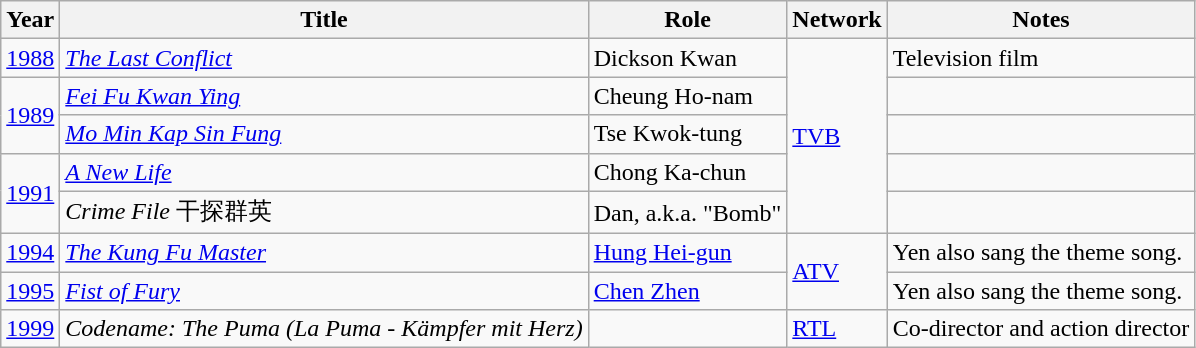<table class="wikitable sortable">
<tr>
<th>Year</th>
<th>Title</th>
<th>Role</th>
<th>Network</th>
<th class="unsortable">Notes</th>
</tr>
<tr>
<td><a href='#'>1988</a></td>
<td><em><a href='#'>The Last Conflict</a></em></td>
<td>Dickson Kwan</td>
<td rowspan="5"><a href='#'>TVB</a></td>
<td>Television film</td>
</tr>
<tr>
<td rowspan="2"><a href='#'>1989</a></td>
<td><em><a href='#'>Fei Fu Kwan Ying</a></em></td>
<td>Cheung Ho-nam</td>
<td></td>
</tr>
<tr>
<td><em><a href='#'>Mo Min Kap Sin Fung</a></em></td>
<td>Tse Kwok-tung</td>
<td></td>
</tr>
<tr>
<td rowspan="2"><a href='#'>1991</a></td>
<td><em><a href='#'>A New Life</a></em></td>
<td>Chong Ka-chun</td>
<td></td>
</tr>
<tr>
<td><em>Crime File</em> 干探群英</td>
<td>Dan, a.k.a. "Bomb"</td>
<td></td>
</tr>
<tr>
<td><a href='#'>1994</a></td>
<td><em><a href='#'>The Kung Fu Master</a></em></td>
<td><a href='#'>Hung Hei-gun</a></td>
<td rowspan="2"><a href='#'>ATV</a></td>
<td>Yen also sang the theme song.</td>
</tr>
<tr>
<td><a href='#'>1995</a></td>
<td><em><a href='#'>Fist of Fury</a></em></td>
<td><a href='#'>Chen Zhen</a></td>
<td>Yen also sang the theme song.</td>
</tr>
<tr>
<td><a href='#'>1999</a></td>
<td><em>Codename: The Puma (La Puma - Kämpfer mit Herz)</em></td>
<td></td>
<td><a href='#'>RTL</a></td>
<td>Co-director and action director</td>
</tr>
</table>
